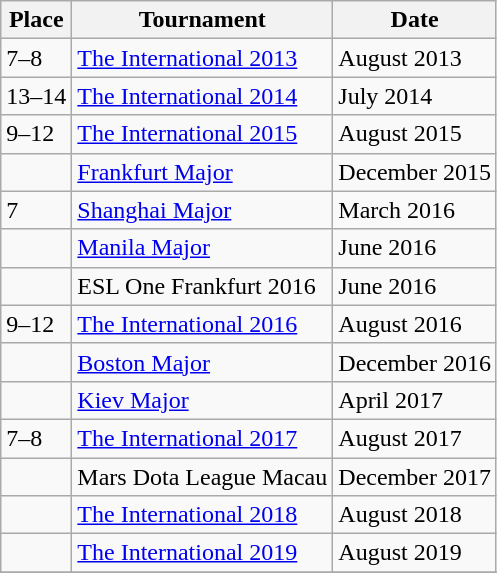<table class="wikitable">
<tr>
<th>Place</th>
<th>Tournament</th>
<th>Date</th>
</tr>
<tr>
<td>7–8</td>
<td><a href='#'>The International 2013</a></td>
<td>August 2013</td>
</tr>
<tr>
<td>13–14</td>
<td><a href='#'>The International 2014</a></td>
<td>July 2014</td>
</tr>
<tr>
<td>9–12</td>
<td><a href='#'>The International 2015</a></td>
<td>August 2015</td>
</tr>
<tr>
<td></td>
<td><a href='#'>Frankfurt Major</a></td>
<td>December 2015</td>
</tr>
<tr>
<td>7</td>
<td><a href='#'>Shanghai Major</a></td>
<td>March 2016</td>
</tr>
<tr>
<td></td>
<td><a href='#'>Manila Major</a></td>
<td>June 2016</td>
</tr>
<tr>
<td></td>
<td>ESL One Frankfurt 2016</td>
<td>June 2016</td>
</tr>
<tr>
<td>9–12</td>
<td><a href='#'>The International 2016</a></td>
<td>August 2016</td>
</tr>
<tr>
<td></td>
<td><a href='#'>Boston Major</a></td>
<td>December 2016</td>
</tr>
<tr>
<td></td>
<td><a href='#'>Kiev Major</a></td>
<td>April 2017</td>
</tr>
<tr>
<td>7–8</td>
<td><a href='#'>The International 2017</a></td>
<td>August 2017</td>
</tr>
<tr>
<td></td>
<td>Mars Dota League Macau</td>
<td>December 2017</td>
</tr>
<tr>
<td></td>
<td><a href='#'>The International 2018</a></td>
<td>August 2018</td>
</tr>
<tr>
<td></td>
<td><a href='#'>The International 2019</a></td>
<td>August 2019</td>
</tr>
<tr>
</tr>
</table>
